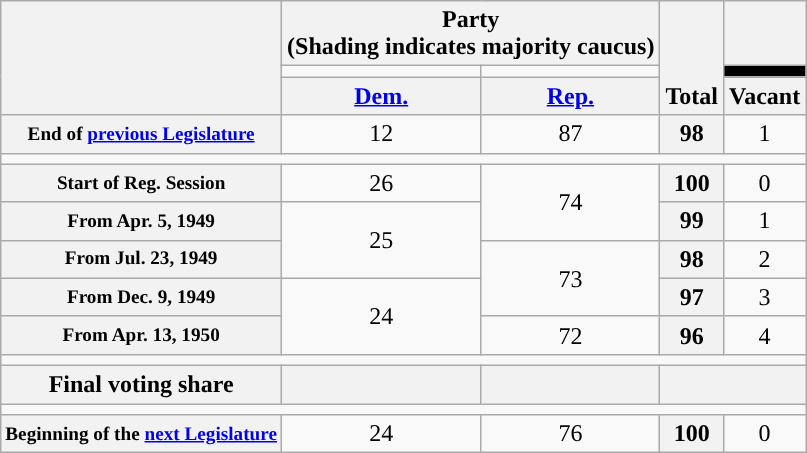<table class=wikitable style="text-align:center">
<tr style="vertical-align:bottom;">
<th rowspan=3></th>
<th colspan=2>Party <div>(Shading indicates majority caucus)</div></th>
<th rowspan=3>Total</th>
<th></th>
</tr>
<tr style="height:5px">
<td style="background-color:"></td>
<td style="background-color:"></td>
<td style="background:black;"></td>
</tr>
<tr>
<th><a href='#'>Dem.</a></th>
<th><a href='#'>Rep.</a></th>
<th>Vacant</th>
</tr>
<tr>
<th style="font-size:80%;">End of <a href='#'>previous Legislature</a></th>
<td>12</td>
<td>87</td>
<th>98</th>
<td>1</td>
</tr>
<tr>
<td colspan=5></td>
</tr>
<tr>
<th style="font-size:80%;">Start of Reg. Session</th>
<td>26</td>
<td rowspan="2" >74</td>
<th>100</th>
<td>0</td>
</tr>
<tr>
<th style="font-size:80%;">From Apr. 5, 1949</th>
<td rowspan="2">25</td>
<th>99</th>
<td>1</td>
</tr>
<tr>
<th style="font-size:80%;">From Jul. 23, 1949</th>
<td rowspan="2" >73</td>
<th>98</th>
<td>2</td>
</tr>
<tr>
<th style="font-size:80%;">From Dec. 9, 1949</th>
<td rowspan="2">24</td>
<th>97</th>
<td>3</td>
</tr>
<tr>
<th style="font-size:80%;">From Apr. 13, 1950</th>
<td>72</td>
<th>96</th>
<td>4</td>
</tr>
<tr>
<td colspan=5></td>
</tr>
<tr>
<th>Final voting share</th>
<th></th>
<th></th>
<th colspan=2></th>
</tr>
<tr>
<td colspan=5></td>
</tr>
<tr>
<th style="font-size:80%;">Beginning of the <a href='#'>next Legislature</a></th>
<td>24</td>
<td>76</td>
<th>100</th>
<td>0</td>
</tr>
</table>
